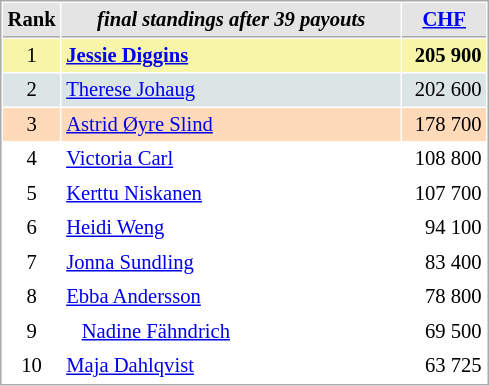<table cellspacing="1" cellpadding="3" style="border:1px solid #AAAAAA;font-size:86%">
<tr style="background-color: #E4E4E4;">
<th style="border-bottom:1px solid #AAAAAA" width=10>Rank</th>
<th style="border-bottom:1px solid #AAAAAA" width=220><em>final standings after 39 payouts</em></th>
<th style="border-bottom:1px solid #AAAAAA; width: 50px;"><a href='#'>CHF</a></th>
</tr>
<tr style="background:#f7f6a8;">
<td align=center>1</td>
<td> <strong><a href='#'>Jessie Diggins</a></strong></td>
<td align=right><strong>205 900</strong></td>
</tr>
<tr style="background:#dce5e5;">
<td align=center>2</td>
<td> <a href='#'>Therese Johaug</a></td>
<td align=right>202 600</td>
</tr>
<tr style="background:#ffdab9;">
<td align=center>3</td>
<td> <a href='#'>Astrid Øyre Slind</a></td>
<td align=right>178 700</td>
</tr>
<tr>
<td align=center>4</td>
<td> <a href='#'>Victoria Carl</a></td>
<td align=right>108 800</td>
</tr>
<tr>
<td align=center>5</td>
<td> <a href='#'>Kerttu Niskanen</a></td>
<td align=right>107 700</td>
</tr>
<tr>
<td align=center>6</td>
<td> <a href='#'>Heidi Weng</a></td>
<td align=right>94 100</td>
</tr>
<tr>
<td align=center>7</td>
<td> <a href='#'>Jonna Sundling</a></td>
<td align=right>83 400</td>
</tr>
<tr>
<td align=center>8</td>
<td> <a href='#'>Ebba Andersson</a></td>
<td align=right>78 800</td>
</tr>
<tr>
<td align=center>9</td>
<td>   <a href='#'>Nadine Fähndrich</a></td>
<td align=right>69 500</td>
</tr>
<tr>
<td align=center>10</td>
<td> <a href='#'>Maja Dahlqvist</a></td>
<td align=right>63 725</td>
</tr>
</table>
